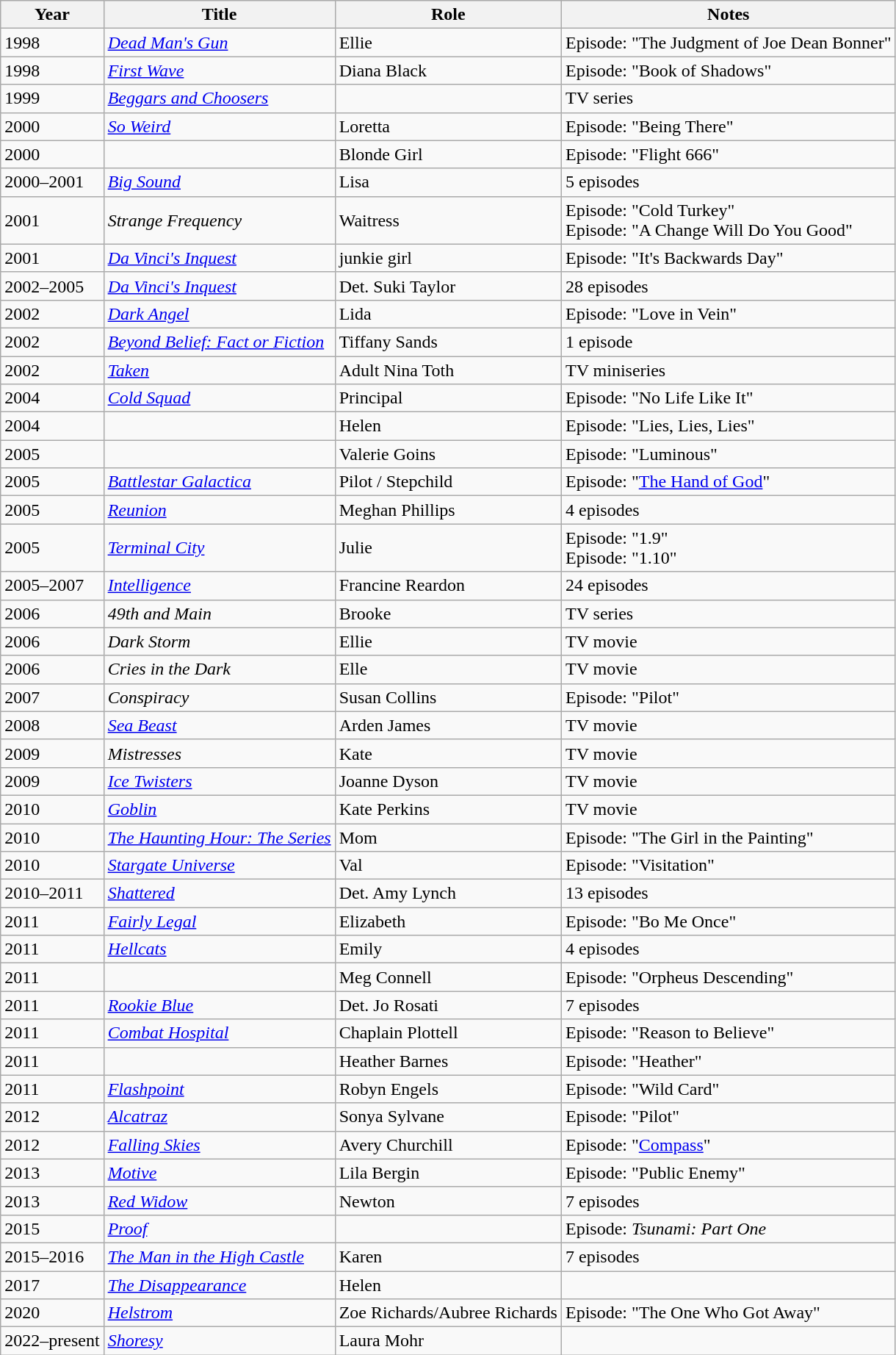<table class="wikitable sortable">
<tr>
<th>Year</th>
<th>Title</th>
<th>Role</th>
<th class="unsortable">Notes</th>
</tr>
<tr>
<td>1998</td>
<td><em><a href='#'>Dead Man's Gun</a></em></td>
<td>Ellie</td>
<td>Episode: "The Judgment of Joe Dean Bonner"</td>
</tr>
<tr>
<td>1998</td>
<td><em><a href='#'>First Wave</a></em></td>
<td>Diana Black</td>
<td>Episode: "Book of Shadows"</td>
</tr>
<tr>
<td>1999</td>
<td><em><a href='#'>Beggars and Choosers</a></em></td>
<td></td>
<td>TV series</td>
</tr>
<tr>
<td>2000</td>
<td><em><a href='#'>So Weird</a></em></td>
<td>Loretta</td>
<td>Episode: "Being There"</td>
</tr>
<tr>
<td>2000</td>
<td><em></em></td>
<td>Blonde Girl</td>
<td>Episode: "Flight 666"</td>
</tr>
<tr>
<td>2000–2001</td>
<td><em><a href='#'>Big Sound</a></em></td>
<td>Lisa</td>
<td>5 episodes</td>
</tr>
<tr>
<td>2001</td>
<td><em>Strange Frequency</em></td>
<td>Waitress</td>
<td>Episode: "Cold Turkey"<br>Episode: "A Change Will Do You Good"</td>
</tr>
<tr>
<td>2001</td>
<td><em><a href='#'>Da Vinci's Inquest</a></em></td>
<td>junkie girl</td>
<td>Episode: "It's Backwards Day"</td>
</tr>
<tr>
<td>2002–2005</td>
<td><em><a href='#'>Da Vinci's Inquest</a></em></td>
<td>Det. Suki Taylor</td>
<td>28 episodes</td>
</tr>
<tr>
<td>2002</td>
<td><em><a href='#'>Dark Angel</a></em></td>
<td>Lida</td>
<td>Episode: "Love in Vein"</td>
</tr>
<tr>
<td>2002</td>
<td><em><a href='#'>Beyond Belief: Fact or Fiction</a></em></td>
<td>Tiffany Sands</td>
<td>1 episode</td>
</tr>
<tr>
<td>2002</td>
<td><em><a href='#'>Taken</a></em></td>
<td>Adult Nina Toth</td>
<td>TV miniseries</td>
</tr>
<tr>
<td>2004</td>
<td><em><a href='#'>Cold Squad</a></em></td>
<td>Principal</td>
<td>Episode: "No Life Like It"</td>
</tr>
<tr>
<td>2004</td>
<td><em></em></td>
<td>Helen</td>
<td>Episode: "Lies, Lies, Lies"</td>
</tr>
<tr>
<td>2005</td>
<td><em></em></td>
<td>Valerie Goins</td>
<td>Episode: "Luminous"</td>
</tr>
<tr>
<td>2005</td>
<td><em><a href='#'>Battlestar Galactica</a></em></td>
<td>Pilot / Stepchild</td>
<td>Episode: "<a href='#'>The Hand of God</a>"</td>
</tr>
<tr>
<td>2005</td>
<td><em><a href='#'>Reunion</a></em></td>
<td>Meghan Phillips</td>
<td>4 episodes</td>
</tr>
<tr>
<td>2005</td>
<td><em><a href='#'>Terminal City</a></em></td>
<td>Julie</td>
<td>Episode: "1.9"<br>Episode: "1.10"</td>
</tr>
<tr>
<td>2005–2007</td>
<td><em><a href='#'>Intelligence</a></em></td>
<td>Francine Reardon</td>
<td>24 episodes</td>
</tr>
<tr>
<td>2006</td>
<td><em>49th and Main</em></td>
<td>Brooke</td>
<td>TV series</td>
</tr>
<tr>
<td>2006</td>
<td><em>Dark Storm</em></td>
<td>Ellie</td>
<td>TV movie</td>
</tr>
<tr>
<td>2006</td>
<td><em>Cries in the Dark</em></td>
<td>Elle</td>
<td>TV movie</td>
</tr>
<tr>
<td>2007</td>
<td><em>Conspiracy</em></td>
<td>Susan Collins</td>
<td>Episode: "Pilot"</td>
</tr>
<tr>
<td>2008</td>
<td><em><a href='#'>Sea Beast</a></em></td>
<td>Arden James</td>
<td>TV movie</td>
</tr>
<tr>
<td>2009</td>
<td><em>Mistresses</em></td>
<td>Kate</td>
<td>TV movie</td>
</tr>
<tr>
<td>2009</td>
<td><em><a href='#'>Ice Twisters</a></em></td>
<td>Joanne Dyson</td>
<td>TV movie</td>
</tr>
<tr>
<td>2010</td>
<td><em><a href='#'>Goblin</a></em></td>
<td>Kate Perkins</td>
<td>TV movie</td>
</tr>
<tr>
<td>2010</td>
<td data-sort-value="Haunting Hour: The Series, The"><em><a href='#'>The Haunting Hour: The Series</a></em></td>
<td>Mom</td>
<td>Episode: "The Girl in the Painting"</td>
</tr>
<tr>
<td>2010</td>
<td><em><a href='#'>Stargate Universe</a></em></td>
<td>Val</td>
<td>Episode: "Visitation"</td>
</tr>
<tr>
<td>2010–2011</td>
<td><em><a href='#'>Shattered</a></em></td>
<td>Det. Amy Lynch</td>
<td>13 episodes</td>
</tr>
<tr>
<td>2011</td>
<td><em><a href='#'>Fairly Legal</a></em></td>
<td>Elizabeth</td>
<td>Episode: "Bo Me Once"</td>
</tr>
<tr>
<td>2011</td>
<td><em><a href='#'>Hellcats</a></em></td>
<td>Emily</td>
<td>4 episodes</td>
</tr>
<tr>
<td>2011</td>
<td><em></em></td>
<td>Meg Connell</td>
<td>Episode: "Orpheus Descending"</td>
</tr>
<tr>
<td>2011</td>
<td><em><a href='#'>Rookie Blue</a></em></td>
<td>Det. Jo Rosati</td>
<td>7 episodes</td>
</tr>
<tr>
<td>2011</td>
<td><em><a href='#'>Combat Hospital</a></em></td>
<td>Chaplain Plottell</td>
<td>Episode: "Reason to Believe"</td>
</tr>
<tr>
<td>2011</td>
<td><em></em></td>
<td>Heather Barnes</td>
<td>Episode: "Heather"</td>
</tr>
<tr>
<td>2011</td>
<td><em><a href='#'>Flashpoint</a></em></td>
<td>Robyn Engels</td>
<td>Episode: "Wild Card"</td>
</tr>
<tr>
<td>2012</td>
<td><em><a href='#'>Alcatraz</a></em></td>
<td>Sonya Sylvane</td>
<td>Episode: "Pilot"</td>
</tr>
<tr>
<td>2012</td>
<td><em><a href='#'>Falling Skies</a></em></td>
<td>Avery Churchill</td>
<td>Episode: "<a href='#'>Compass</a>"</td>
</tr>
<tr>
<td>2013</td>
<td><em><a href='#'>Motive</a></em></td>
<td>Lila Bergin</td>
<td>Episode: "Public Enemy"</td>
</tr>
<tr>
<td>2013</td>
<td><em><a href='#'>Red Widow</a></em></td>
<td>Newton</td>
<td>7 episodes</td>
</tr>
<tr>
<td>2015</td>
<td><em><a href='#'>Proof</a></em></td>
<td></td>
<td>Episode: <em>Tsunami: Part One</em></td>
</tr>
<tr>
<td>2015–2016</td>
<td data-sort-value="Man in the High Castle, The"><em><a href='#'>The Man in the High Castle</a></em></td>
<td>Karen</td>
<td>7 episodes</td>
</tr>
<tr>
<td>2017</td>
<td data-sort-value="Disappearance, The"><em><a href='#'>The Disappearance</a></em></td>
<td>Helen</td>
<td></td>
</tr>
<tr>
<td>2020</td>
<td><em><a href='#'>Helstrom</a></em></td>
<td>Zoe Richards/Aubree Richards</td>
<td>Episode: "The One Who Got Away"</td>
</tr>
<tr>
<td>2022–present</td>
<td><em><a href='#'>Shoresy</a></em></td>
<td>Laura Mohr</td>
<td></td>
</tr>
</table>
